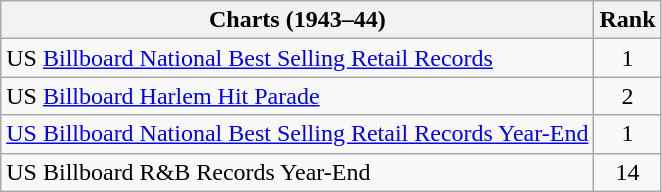<table class="wikitable">
<tr>
<th>Charts (1943–44)</th>
<th style="text-align:center;">Rank</th>
</tr>
<tr>
<td>US <a href='#'>Billboard National Best Selling Retail Records</a></td>
<td align="center">1</td>
</tr>
<tr>
<td>US <a href='#'>Billboard Harlem Hit Parade</a></td>
<td align="center">2</td>
</tr>
<tr>
<td><a href='#'>US Billboard National Best Selling Retail Records Year-End</a></td>
<td align="center">1</td>
</tr>
<tr>
<td>US Billboard R&B Records Year-End</td>
<td align="center">14</td>
</tr>
</table>
